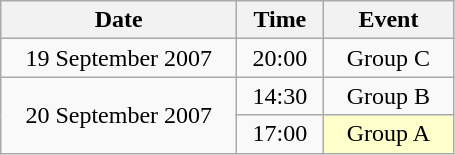<table class = "wikitable" style="text-align:center;">
<tr>
<th width=150>Date</th>
<th width=50>Time</th>
<th width=80>Event</th>
</tr>
<tr>
<td>19 September 2007</td>
<td>20:00</td>
<td>Group C</td>
</tr>
<tr>
<td rowspan=2>20 September 2007</td>
<td>14:30</td>
<td>Group B</td>
</tr>
<tr>
<td>17:00</td>
<td bgcolor=ffffcc>Group A</td>
</tr>
</table>
